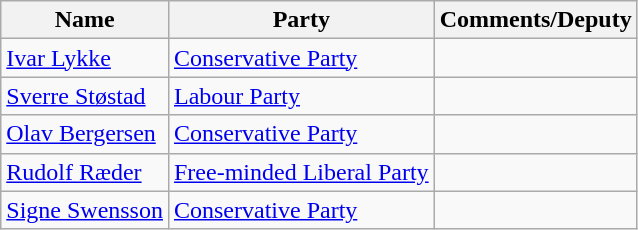<table class="wikitable">
<tr>
<th>Name</th>
<th>Party</th>
<th>Comments/Deputy</th>
</tr>
<tr>
<td><a href='#'>Ivar Lykke</a></td>
<td><a href='#'>Conservative Party</a></td>
<td></td>
</tr>
<tr>
<td><a href='#'>Sverre Støstad</a></td>
<td><a href='#'>Labour Party</a></td>
<td></td>
</tr>
<tr>
<td><a href='#'>Olav Bergersen</a></td>
<td><a href='#'>Conservative Party</a></td>
<td></td>
</tr>
<tr>
<td><a href='#'>Rudolf Ræder</a></td>
<td><a href='#'>Free-minded Liberal Party</a></td>
<td></td>
</tr>
<tr>
<td><a href='#'>Signe Swensson</a></td>
<td><a href='#'>Conservative Party</a></td>
<td></td>
</tr>
</table>
